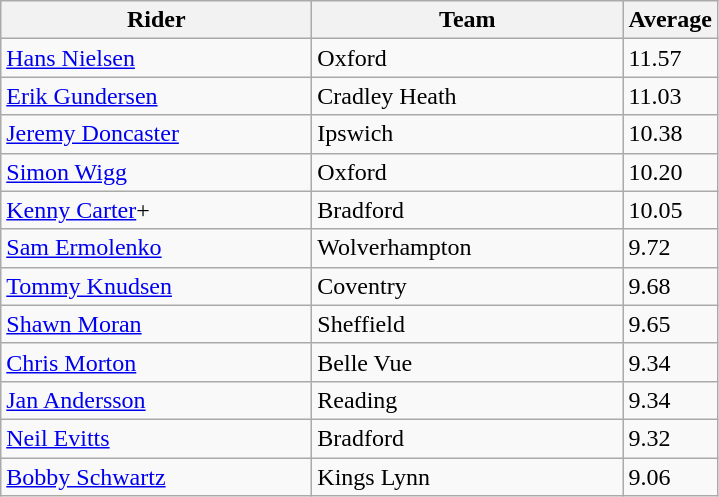<table class="wikitable" style="font-size: 100%">
<tr>
<th width=200>Rider</th>
<th width=200>Team</th>
<th width=40>Average</th>
</tr>
<tr>
<td align="left"> <a href='#'>Hans Nielsen</a></td>
<td>Oxford</td>
<td>11.57</td>
</tr>
<tr>
<td align="left"> <a href='#'>Erik Gundersen</a></td>
<td>Cradley Heath</td>
<td>11.03</td>
</tr>
<tr>
<td align="left"> <a href='#'>Jeremy Doncaster</a></td>
<td>Ipswich</td>
<td>10.38</td>
</tr>
<tr>
<td align="left"> <a href='#'>Simon Wigg</a></td>
<td>Oxford</td>
<td>10.20</td>
</tr>
<tr>
<td align="left"> <a href='#'>Kenny Carter</a>+</td>
<td>Bradford</td>
<td>10.05</td>
</tr>
<tr>
<td align="left"> <a href='#'>Sam Ermolenko</a></td>
<td>Wolverhampton</td>
<td>9.72</td>
</tr>
<tr>
<td align="left"> <a href='#'>Tommy Knudsen</a></td>
<td>Coventry</td>
<td>9.68</td>
</tr>
<tr>
<td align="left"> <a href='#'>Shawn Moran</a></td>
<td>Sheffield</td>
<td>9.65</td>
</tr>
<tr>
<td align="left"> <a href='#'>Chris Morton</a></td>
<td>Belle Vue</td>
<td>9.34</td>
</tr>
<tr>
<td align="left"> <a href='#'>Jan Andersson</a></td>
<td>Reading</td>
<td>9.34</td>
</tr>
<tr>
<td align="left"> <a href='#'>Neil Evitts</a></td>
<td>Bradford</td>
<td>9.32</td>
</tr>
<tr>
<td align="left"> <a href='#'>Bobby Schwartz</a></td>
<td>Kings Lynn</td>
<td>9.06</td>
</tr>
</table>
